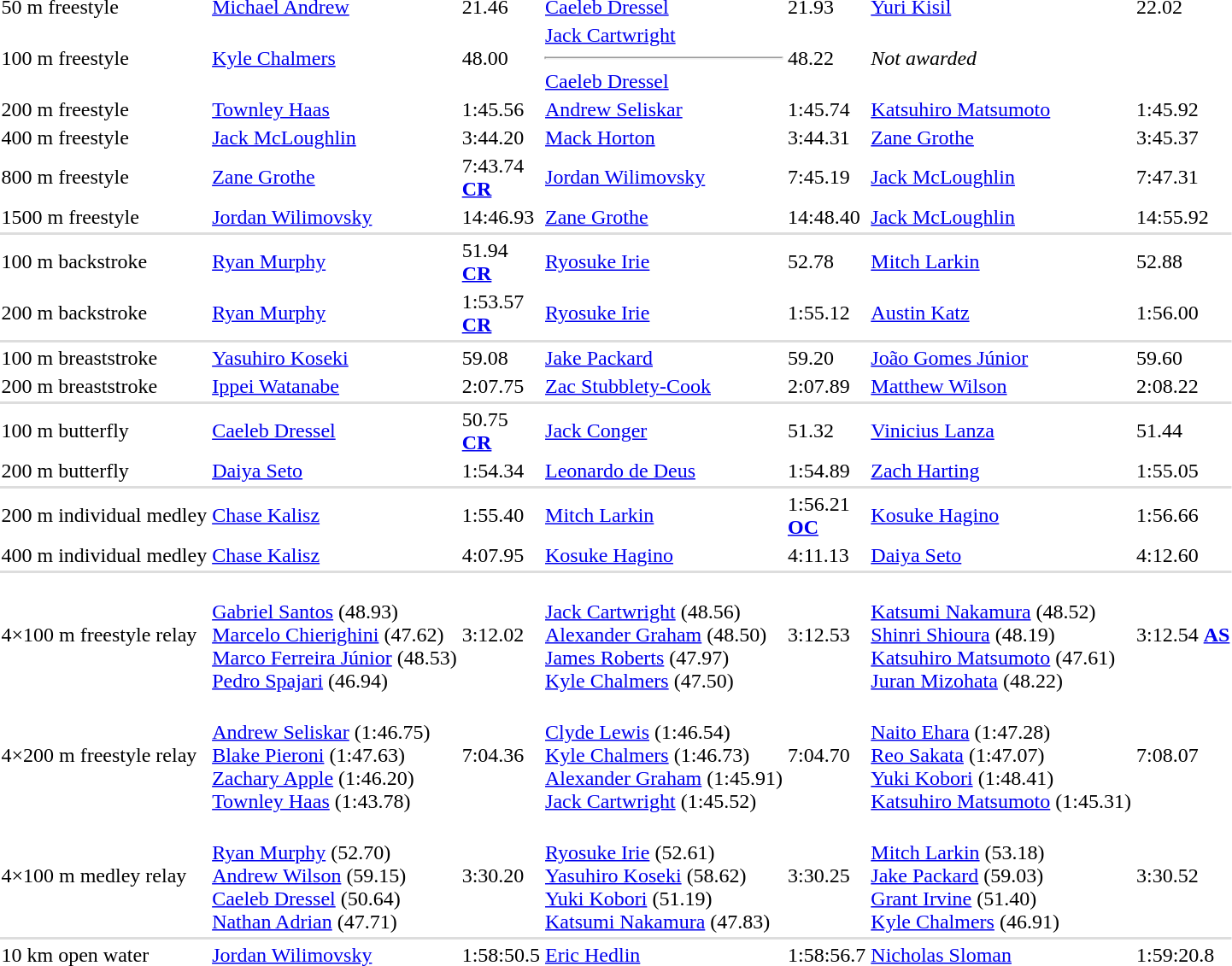<table>
<tr>
<td>50 m freestyle<br></td>
<td><a href='#'>Michael Andrew</a><br></td>
<td>21.46</td>
<td><a href='#'>Caeleb Dressel</a><br></td>
<td>21.93</td>
<td><a href='#'>Yuri Kisil</a><br></td>
<td>22.02</td>
</tr>
<tr>
<td>100 m freestyle<br></td>
<td><a href='#'>Kyle Chalmers</a><br></td>
<td>48.00</td>
<td><a href='#'>Jack Cartwright</a><br><hr><a href='#'>Caeleb Dressel</a><br></td>
<td>48.22</td>
<td colspan=2><em>Not awarded</em></td>
</tr>
<tr>
<td>200 m freestyle<br></td>
<td><a href='#'>Townley Haas</a><br></td>
<td>1:45.56</td>
<td><a href='#'>Andrew Seliskar</a><br></td>
<td>1:45.74</td>
<td><a href='#'>Katsuhiro Matsumoto</a><br></td>
<td>1:45.92</td>
</tr>
<tr>
<td>400 m freestyle<br></td>
<td><a href='#'>Jack McLoughlin</a><br></td>
<td>3:44.20</td>
<td><a href='#'>Mack Horton</a><br></td>
<td>3:44.31</td>
<td><a href='#'>Zane Grothe</a><br></td>
<td>3:45.37</td>
</tr>
<tr>
<td>800 m freestyle<br></td>
<td><a href='#'>Zane Grothe</a><br></td>
<td>7:43.74<br><strong><a href='#'>CR</a></strong></td>
<td><a href='#'>Jordan Wilimovsky</a><br></td>
<td>7:45.19</td>
<td><a href='#'>Jack McLoughlin</a><br></td>
<td>7:47.31</td>
</tr>
<tr>
<td>1500 m freestyle<br></td>
<td><a href='#'>Jordan Wilimovsky</a><br></td>
<td>14:46.93</td>
<td><a href='#'>Zane Grothe</a><br></td>
<td>14:48.40</td>
<td><a href='#'>Jack McLoughlin</a><br></td>
<td>14:55.92</td>
</tr>
<tr bgcolor=#DDDDDD>
<td colspan=7></td>
</tr>
<tr>
<td>100 m backstroke<br></td>
<td><a href='#'>Ryan Murphy</a><br></td>
<td>51.94<br><strong><a href='#'>CR</a></strong></td>
<td><a href='#'>Ryosuke Irie</a><br></td>
<td>52.78</td>
<td><a href='#'>Mitch Larkin</a><br></td>
<td>52.88</td>
</tr>
<tr>
<td>200 m backstroke<br></td>
<td><a href='#'>Ryan Murphy</a><br></td>
<td>1:53.57<br><strong><a href='#'>CR</a></strong></td>
<td><a href='#'>Ryosuke Irie</a><br></td>
<td>1:55.12</td>
<td><a href='#'>Austin Katz</a><br></td>
<td>1:56.00</td>
</tr>
<tr bgcolor=#DDDDDD>
<td colspan=7></td>
</tr>
<tr>
<td>100 m breaststroke<br></td>
<td><a href='#'>Yasuhiro Koseki</a><br></td>
<td>59.08</td>
<td><a href='#'>Jake Packard</a><br></td>
<td>59.20</td>
<td><a href='#'>João Gomes Júnior</a><br></td>
<td>59.60</td>
</tr>
<tr>
<td>200 m breaststroke<br></td>
<td><a href='#'>Ippei Watanabe</a><br></td>
<td>2:07.75</td>
<td><a href='#'>Zac Stubblety-Cook</a><br></td>
<td>2:07.89</td>
<td><a href='#'>Matthew Wilson</a><br></td>
<td>2:08.22</td>
</tr>
<tr bgcolor=#DDDDDD>
<td colspan=7></td>
</tr>
<tr>
<td>100 m butterfly<br></td>
<td><a href='#'>Caeleb Dressel</a><br></td>
<td>50.75<br><strong><a href='#'>CR</a></strong></td>
<td><a href='#'>Jack Conger</a><br></td>
<td>51.32</td>
<td><a href='#'>Vinicius Lanza</a><br></td>
<td>51.44</td>
</tr>
<tr>
<td>200 m butterfly<br></td>
<td><a href='#'>Daiya Seto</a><br></td>
<td>1:54.34</td>
<td><a href='#'>Leonardo de Deus</a><br></td>
<td>1:54.89</td>
<td><a href='#'>Zach Harting</a><br></td>
<td>1:55.05</td>
</tr>
<tr bgcolor=#DDDDDD>
<td colspan=7></td>
</tr>
<tr>
<td>200 m individual medley<br></td>
<td><a href='#'>Chase Kalisz</a><br></td>
<td>1:55.40</td>
<td><a href='#'>Mitch Larkin</a><br></td>
<td>1:56.21<br><strong><a href='#'>OC</a></strong></td>
<td><a href='#'>Kosuke Hagino</a><br></td>
<td>1:56.66</td>
</tr>
<tr>
<td>400 m individual medley<br></td>
<td><a href='#'>Chase Kalisz</a><br></td>
<td>4:07.95</td>
<td><a href='#'>Kosuke Hagino</a><br></td>
<td>4:11.13</td>
<td><a href='#'>Daiya Seto</a><br></td>
<td>4:12.60</td>
</tr>
<tr bgcolor=#DDDDDD>
<td colspan=7></td>
</tr>
<tr>
<td>4×100 m freestyle relay<br></td>
<td><br><a href='#'>Gabriel Santos</a> (48.93)<br><a href='#'>Marcelo Chierighini</a> (47.62)<br><a href='#'>Marco Ferreira Júnior</a> (48.53)<br><a href='#'>Pedro Spajari</a> (46.94)</td>
<td>3:12.02</td>
<td><br><a href='#'>Jack Cartwright</a> (48.56)<br><a href='#'>Alexander Graham</a> (48.50)<br><a href='#'>James Roberts</a> (47.97)<br><a href='#'>Kyle Chalmers</a> (47.50)</td>
<td>3:12.53</td>
<td><br><a href='#'>Katsumi Nakamura</a> (48.52)<br><a href='#'>Shinri Shioura</a> (48.19)<br><a href='#'>Katsuhiro Matsumoto</a> (47.61)<br><a href='#'>Juran Mizohata</a> (48.22)</td>
<td>3:12.54 <strong><a href='#'>AS</a></strong></td>
</tr>
<tr>
<td>4×200 m freestyle relay<br></td>
<td><br><a href='#'>Andrew Seliskar</a> (1:46.75)<br><a href='#'>Blake Pieroni</a> (1:47.63)<br><a href='#'>Zachary Apple</a> (1:46.20)<br><a href='#'>Townley Haas</a> (1:43.78)</td>
<td>7:04.36</td>
<td><br><a href='#'>Clyde Lewis</a> (1:46.54)<br><a href='#'>Kyle Chalmers</a> (1:46.73)<br><a href='#'>Alexander Graham</a> (1:45.91)<br><a href='#'>Jack Cartwright</a> (1:45.52)</td>
<td>7:04.70</td>
<td><br><a href='#'>Naito Ehara</a> (1:47.28)<br><a href='#'>Reo Sakata</a> (1:47.07)<br><a href='#'>Yuki Kobori</a> (1:48.41)<br><a href='#'>Katsuhiro Matsumoto</a> (1:45.31)</td>
<td>7:08.07</td>
</tr>
<tr>
<td>4×100 m medley relay<br></td>
<td><br><a href='#'>Ryan Murphy</a> (52.70)<br><a href='#'>Andrew Wilson</a> (59.15)<br><a href='#'>Caeleb Dressel</a> (50.64)<br><a href='#'>Nathan Adrian</a> (47.71)</td>
<td>3:30.20</td>
<td><br><a href='#'>Ryosuke Irie</a> (52.61)<br><a href='#'>Yasuhiro Koseki</a> (58.62)<br><a href='#'>Yuki Kobori</a> (51.19)<br><a href='#'>Katsumi Nakamura</a> (47.83)</td>
<td>3:30.25</td>
<td><br><a href='#'>Mitch Larkin</a> (53.18)<br><a href='#'>Jake Packard</a> (59.03)<br><a href='#'>Grant Irvine</a> (51.40)<br><a href='#'>Kyle Chalmers</a> (46.91)</td>
<td>3:30.52</td>
</tr>
<tr bgcolor=#DDDDDD>
<td colspan=7></td>
</tr>
<tr>
<td>10 km open water<br></td>
<td><a href='#'>Jordan Wilimovsky</a><br></td>
<td>1:58:50.5</td>
<td><a href='#'>Eric Hedlin</a><br></td>
<td>1:58:56.7</td>
<td><a href='#'>Nicholas Sloman</a><br></td>
<td>1:59:20.8</td>
</tr>
</table>
